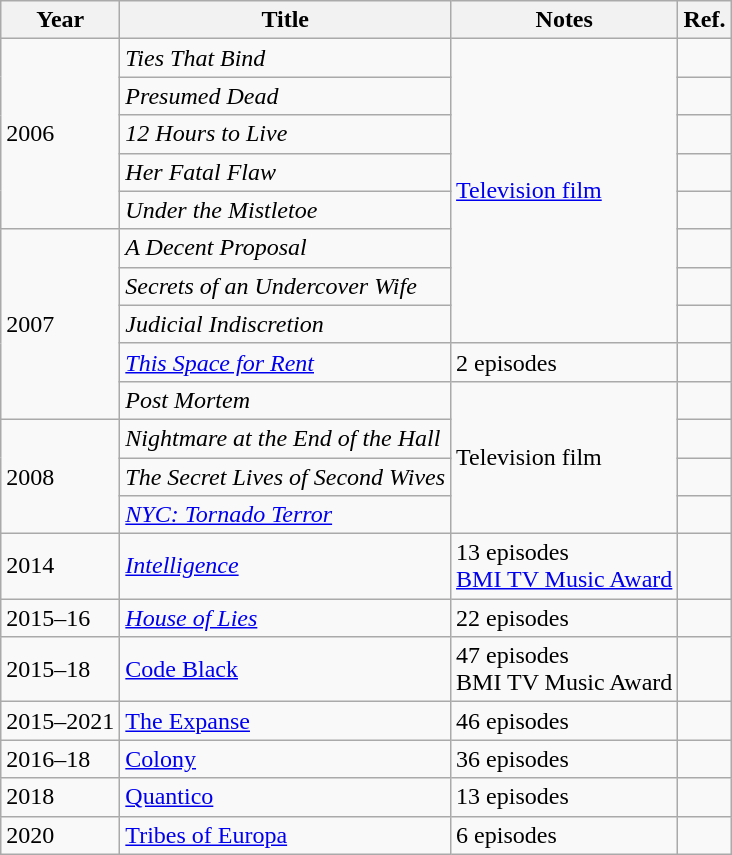<table class="wikitable sortable">
<tr>
<th>Year</th>
<th>Title</th>
<th class="unsortable">Notes</th>
<th>Ref.</th>
</tr>
<tr>
<td rowspan="5">2006</td>
<td><em>Ties That Bind</em></td>
<td rowspan="8"><a href='#'>Television film</a></td>
<td></td>
</tr>
<tr>
<td><em>Presumed Dead</em></td>
<td></td>
</tr>
<tr>
<td><em>12 Hours to Live</em></td>
<td></td>
</tr>
<tr>
<td><em>Her Fatal Flaw</em></td>
<td></td>
</tr>
<tr>
<td><em>Under the Mistletoe</em></td>
<td></td>
</tr>
<tr>
<td rowspan="5">2007</td>
<td><em>A Decent Proposal</em></td>
<td></td>
</tr>
<tr>
<td><em>Secrets of an Undercover Wife</em></td>
<td></td>
</tr>
<tr>
<td><em>Judicial Indiscretion</em></td>
<td></td>
</tr>
<tr>
<td><em><a href='#'>This Space for Rent</a></em></td>
<td>2 episodes</td>
<td></td>
</tr>
<tr>
<td><em>Post Mortem</em></td>
<td rowspan="4">Television film</td>
<td></td>
</tr>
<tr>
<td rowspan="3">2008</td>
<td><em>Nightmare at the End of the Hall</em></td>
<td></td>
</tr>
<tr>
<td><em>The Secret Lives of Second Wives</em></td>
<td></td>
</tr>
<tr>
<td><em><a href='#'>NYC: Tornado Terror</a></em></td>
<td></td>
</tr>
<tr>
<td>2014</td>
<td><em><a href='#'>Intelligence</a></em></td>
<td>13 episodes<br><a href='#'>BMI TV Music Award</a></td>
<td></td>
</tr>
<tr>
<td>2015–16</td>
<td><em><a href='#'>House of Lies</a></em></td>
<td>22 episodes</td>
<td></td>
</tr>
<tr>
<td>2015–18</td>
<td><em><a href='#'></em>Code Black</a><em></td>
<td>47 episodes<br>BMI TV Music Award</td>
<td></td>
</tr>
<tr>
<td>2015–2021</td>
<td></em><a href='#'>The Expanse</a><em></td>
<td>46 episodes</td>
<td></td>
</tr>
<tr>
<td>2016–18</td>
<td></em><a href='#'>Colony</a><em></td>
<td>36 episodes</td>
<td></td>
</tr>
<tr>
<td>2018</td>
<td></em><a href='#'>Quantico</a><em></td>
<td>13 episodes</td>
<td></td>
</tr>
<tr>
<td>2020</td>
<td></em><a href='#'>Tribes of Europa</a><em></td>
<td>6 episodes</td>
<td></td>
</tr>
</table>
